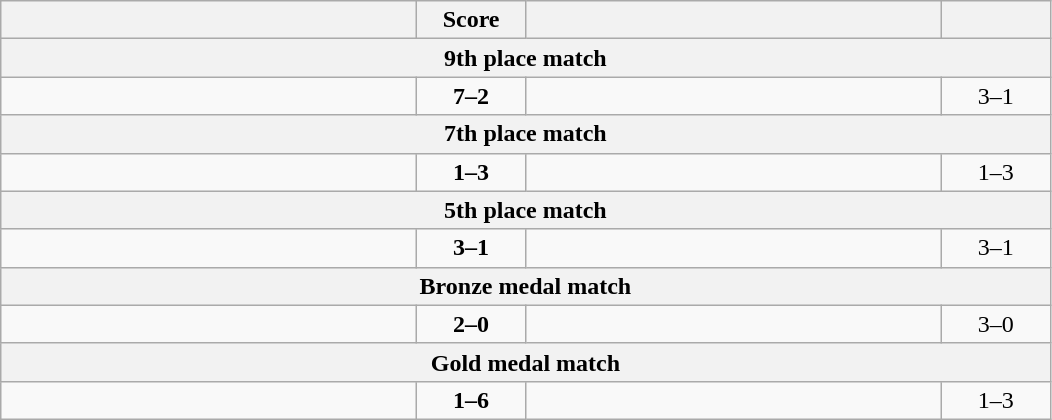<table class="wikitable" style="text-align: center; ">
<tr>
<th align="right" width="270"></th>
<th width="65">Score</th>
<th align="left" width="270"></th>
<th width="65"></th>
</tr>
<tr>
<th colspan="4">9th place match</th>
</tr>
<tr>
<td align="left"><strong></strong></td>
<td><strong>7–2</strong></td>
<td align="left"></td>
<td>3–1 <strong></strong></td>
</tr>
<tr>
<th colspan="4">7th place match</th>
</tr>
<tr>
<td align="left"></td>
<td><strong>1–3</strong></td>
<td align="left"><strong></strong></td>
<td>1–3 <strong></strong></td>
</tr>
<tr>
<th colspan="4">5th place match</th>
</tr>
<tr>
<td align="left"><strong></strong></td>
<td><strong>3–1</strong></td>
<td align="left"></td>
<td>3–1 <strong></strong></td>
</tr>
<tr>
<th colspan="4">Bronze medal match</th>
</tr>
<tr>
<td align="left"><strong></strong></td>
<td><strong>2–0</strong></td>
<td align="left"></td>
<td>3–0 <strong></strong></td>
</tr>
<tr>
<th colspan="4">Gold medal match</th>
</tr>
<tr>
<td align="left"></td>
<td><strong>1–6</strong></td>
<td align="left"><strong></strong></td>
<td>1–3 <strong></strong></td>
</tr>
</table>
